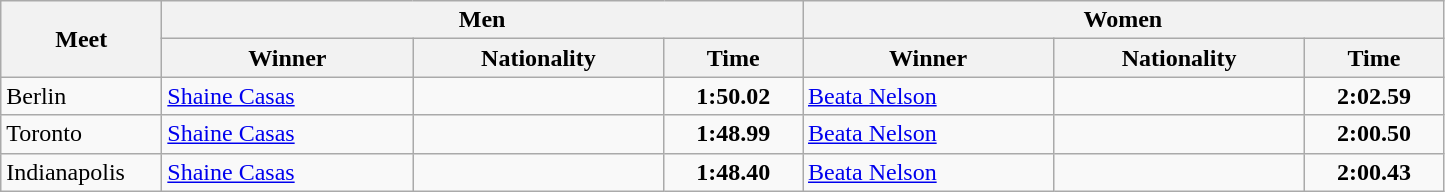<table class="wikitable">
<tr>
<th width=100 rowspan=2>Meet</th>
<th colspan=3>Men</th>
<th colspan=3>Women</th>
</tr>
<tr>
<th width=160>Winner</th>
<th width=160>Nationality</th>
<th width=85>Time</th>
<th width=160>Winner</th>
<th width=160>Nationality</th>
<th width=85>Time</th>
</tr>
<tr>
<td>Berlin</td>
<td><a href='#'>Shaine Casas</a></td>
<td></td>
<td align=center><strong>1:50.02</strong></td>
<td><a href='#'>Beata Nelson</a></td>
<td></td>
<td align=center><strong>2:02.59</strong></td>
</tr>
<tr>
<td>Toronto</td>
<td><a href='#'>Shaine Casas</a></td>
<td></td>
<td align=center><strong>1:48.99</strong></td>
<td><a href='#'>Beata Nelson</a></td>
<td></td>
<td align=center><strong>2:00.50</strong></td>
</tr>
<tr>
<td>Indianapolis</td>
<td><a href='#'>Shaine Casas</a></td>
<td></td>
<td align=center><strong>1:48.40</strong></td>
<td><a href='#'>Beata Nelson</a></td>
<td></td>
<td align=center><strong>2:00.43</strong></td>
</tr>
</table>
